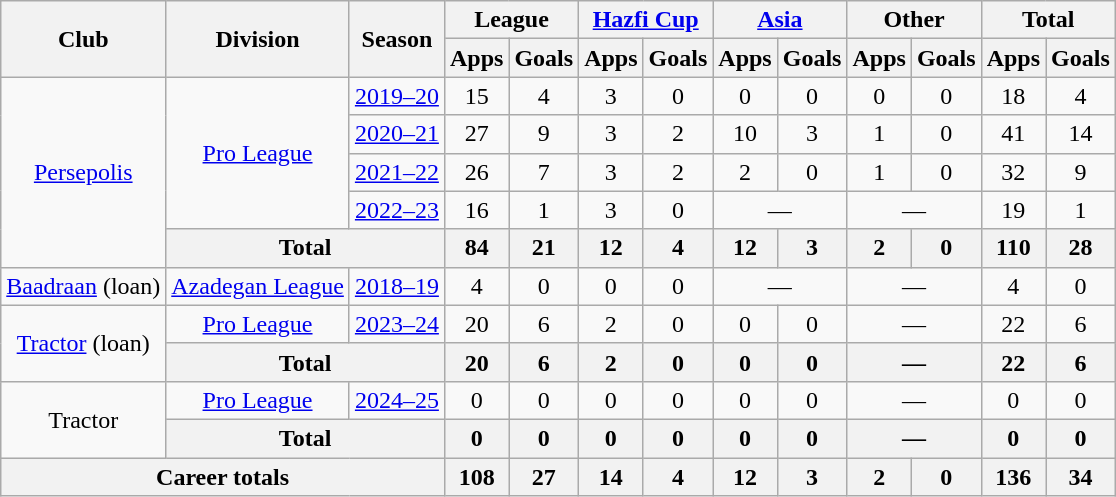<table class="wikitable" style="text-align: center;">
<tr>
<th rowspan="2">Club</th>
<th rowspan="2">Division</th>
<th rowspan="2">Season</th>
<th colspan="2">League</th>
<th colspan="2"><a href='#'>Hazfi Cup</a></th>
<th colspan="2"><a href='#'>Asia</a></th>
<th colspan="2">Other</th>
<th colspan="2">Total</th>
</tr>
<tr>
<th>Apps</th>
<th>Goals</th>
<th>Apps</th>
<th>Goals</th>
<th>Apps</th>
<th>Goals</th>
<th>Apps</th>
<th>Goals</th>
<th>Apps</th>
<th>Goals</th>
</tr>
<tr>
<td rowspan="5"><a href='#'>Persepolis</a></td>
<td rowspan="4"><a href='#'>Pro League</a></td>
<td><a href='#'>2019–20</a></td>
<td>15</td>
<td>4</td>
<td>3</td>
<td>0</td>
<td>0</td>
<td>0</td>
<td>0</td>
<td>0</td>
<td>18</td>
<td>4</td>
</tr>
<tr>
<td><a href='#'>2020–21</a></td>
<td>27</td>
<td>9</td>
<td>3</td>
<td>2</td>
<td>10</td>
<td>3</td>
<td>1</td>
<td>0</td>
<td>41</td>
<td>14</td>
</tr>
<tr>
<td><a href='#'>2021–22</a></td>
<td>26</td>
<td>7</td>
<td>3</td>
<td>2</td>
<td>2</td>
<td>0</td>
<td>1</td>
<td>0</td>
<td>32</td>
<td>9</td>
</tr>
<tr>
<td><a href='#'>2022–23</a></td>
<td>16</td>
<td>1</td>
<td>3</td>
<td>0</td>
<td colspan="2">—</td>
<td colspan="2">—</td>
<td>19</td>
<td>1</td>
</tr>
<tr>
<th colspan="2">Total</th>
<th>84</th>
<th>21</th>
<th>12</th>
<th>4</th>
<th>12</th>
<th>3</th>
<th>2</th>
<th>0</th>
<th>110</th>
<th>28</th>
</tr>
<tr>
<td rowspan="1"><a href='#'>Baadraan</a> (loan)</td>
<td rowspan="1"><a href='#'>Azadegan League</a></td>
<td><a href='#'>2018–19</a></td>
<td>4</td>
<td>0</td>
<td>0</td>
<td>0</td>
<td colspan="2">—</td>
<td colspan="2">—</td>
<td>4</td>
<td>0</td>
</tr>
<tr>
<td rowspan="2"><a href='#'>Tractor</a> (loan)</td>
<td rowspan="1"><a href='#'>Pro League</a></td>
<td><a href='#'>2023–24</a></td>
<td>20</td>
<td>6</td>
<td>2</td>
<td>0</td>
<td>0</td>
<td>0</td>
<td colspan="2">—</td>
<td>22</td>
<td>6</td>
</tr>
<tr>
<th colspan="2">Total</th>
<th>20</th>
<th>6</th>
<th>2</th>
<th>0</th>
<th>0</th>
<th>0</th>
<th colspan="2">—</th>
<th>22</th>
<th>6</th>
</tr>
<tr>
<td rowspan="2">Tractor</td>
<td rowspan="1"><a href='#'>Pro League</a></td>
<td><a href='#'>2024–25</a></td>
<td>0</td>
<td>0</td>
<td>0</td>
<td>0</td>
<td>0</td>
<td>0</td>
<td colspan="2">—</td>
<td>0</td>
<td>0</td>
</tr>
<tr>
<th colspan="2">Total</th>
<th>0</th>
<th>0</th>
<th>0</th>
<th>0</th>
<th>0</th>
<th>0</th>
<th colspan="2">—</th>
<th>0</th>
<th>0</th>
</tr>
<tr>
<th colspan="3">Career totals</th>
<th>108</th>
<th>27</th>
<th>14</th>
<th>4</th>
<th>12</th>
<th>3</th>
<th>2</th>
<th>0</th>
<th>136</th>
<th>34</th>
</tr>
</table>
